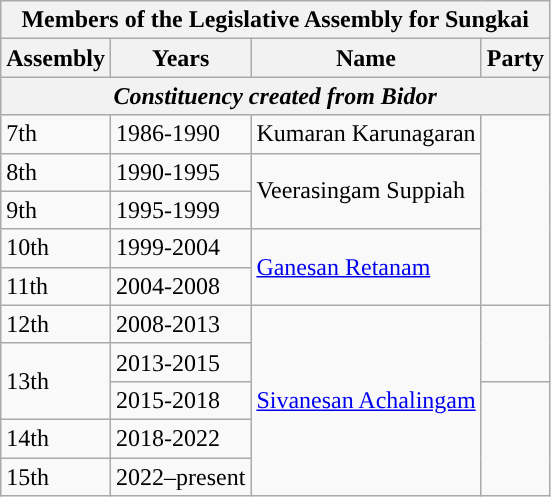<table class="wikitable">
<tr>
<th colspan="4">Members of the Legislative Assembly for Sungkai</th>
</tr>
<tr>
<th>Assembly</th>
<th>Years</th>
<th>Name</th>
<th>Party</th>
</tr>
<tr>
<th colspan="4"><em>Constituency created from Bidor</em></th>
</tr>
<tr>
<td>7th</td>
<td>1986-1990</td>
<td>Kumaran Karunagaran</td>
<td rowspan="5"></td>
</tr>
<tr>
<td>8th</td>
<td>1990-1995</td>
<td rowspan="2">Veerasingam Suppiah</td>
</tr>
<tr>
<td>9th</td>
<td>1995-1999</td>
</tr>
<tr>
<td>10th</td>
<td>1999-2004</td>
<td rowspan="2"><a href='#'>Ganesan Retanam</a></td>
</tr>
<tr>
<td>11th</td>
<td>2004-2008</td>
</tr>
<tr>
<td>12th</td>
<td>2008-2013</td>
<td rowspan=5><a href='#'>Sivanesan Achalingam</a></td>
<td rowspan=2></td>
</tr>
<tr>
<td rowspan=2>13th</td>
<td>2013-2015</td>
</tr>
<tr>
<td>2015-2018</td>
<td rowspan=3></td>
</tr>
<tr>
<td>14th</td>
<td>2018-2022</td>
</tr>
<tr>
<td>15th</td>
<td>2022–present</td>
</tr>
</table>
